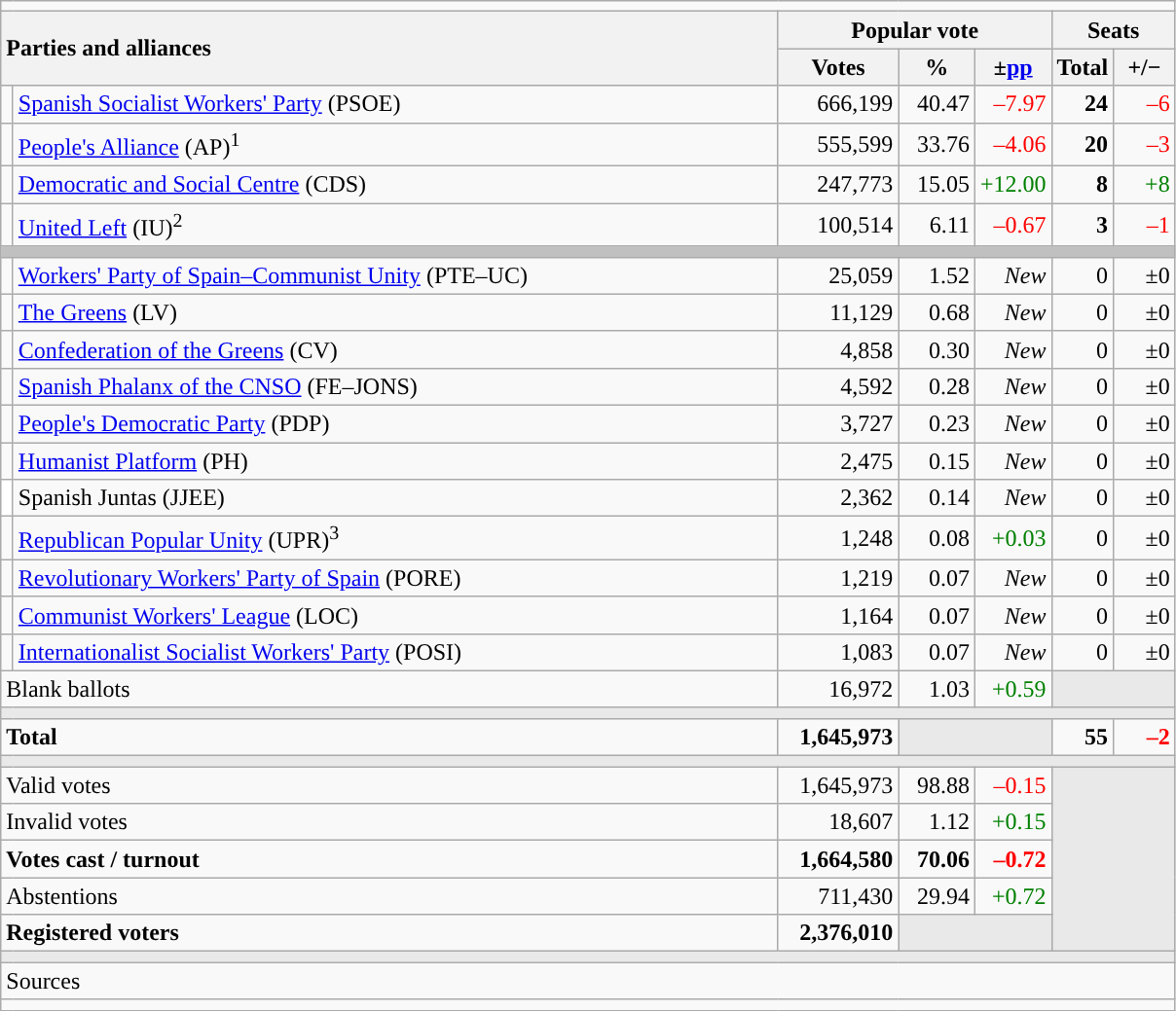<table class="wikitable" style="text-align:right;">
<tr>
<td colspan="7"></td>
</tr>
<tr>
<th style="text-align:left;" rowspan="2" colspan="2" width="525">Parties and alliances</th>
<th colspan="3">Popular vote</th>
<th colspan="2">Seats</th>
</tr>
<tr>
<th width="75">Votes</th>
<th width="45">%</th>
<th width="45">±<a href='#'>pp</a></th>
<th width="35">Total</th>
<th width="35">+/−</th>
</tr>
<tr>
<td width="1" style="color:inherit;background:"></td>
<td align="left"><a href='#'>Spanish Socialist Workers' Party</a> (PSOE)</td>
<td>666,199</td>
<td>40.47</td>
<td style="color:red;">–7.97</td>
<td><strong>24</strong></td>
<td style="color:red;">–6</td>
</tr>
<tr>
<td style="color:inherit;background:"></td>
<td align="left"><a href='#'>People's Alliance</a> (AP)<sup>1</sup></td>
<td>555,599</td>
<td>33.76</td>
<td style="color:red;">–4.06</td>
<td><strong>20</strong></td>
<td style="color:red;">–3</td>
</tr>
<tr>
<td style="color:inherit;background:"></td>
<td align="left"><a href='#'>Democratic and Social Centre</a> (CDS)</td>
<td>247,773</td>
<td>15.05</td>
<td style="color:green;">+12.00</td>
<td><strong>8</strong></td>
<td style="color:green;">+8</td>
</tr>
<tr>
<td style="color:inherit;background:"></td>
<td align="left"><a href='#'>United Left</a> (IU)<sup>2</sup></td>
<td>100,514</td>
<td>6.11</td>
<td style="color:red;">–0.67</td>
<td><strong>3</strong></td>
<td style="color:red;">–1</td>
</tr>
<tr>
<td colspan="7" bgcolor="#C0C0C0"></td>
</tr>
<tr>
<td style="color:inherit;background:"></td>
<td align="left"><a href='#'>Workers' Party of Spain–Communist Unity</a> (PTE–UC)</td>
<td>25,059</td>
<td>1.52</td>
<td><em>New</em></td>
<td>0</td>
<td>±0</td>
</tr>
<tr>
<td style="color:inherit;background:"></td>
<td align="left"><a href='#'>The Greens</a> (LV)</td>
<td>11,129</td>
<td>0.68</td>
<td><em>New</em></td>
<td>0</td>
<td>±0</td>
</tr>
<tr>
<td style="color:inherit;background:"></td>
<td align="left"><a href='#'>Confederation of the Greens</a> (CV)</td>
<td>4,858</td>
<td>0.30</td>
<td><em>New</em></td>
<td>0</td>
<td>±0</td>
</tr>
<tr>
<td style="color:inherit;background:"></td>
<td align="left"><a href='#'>Spanish Phalanx of the CNSO</a> (FE–JONS)</td>
<td>4,592</td>
<td>0.28</td>
<td><em>New</em></td>
<td>0</td>
<td>±0</td>
</tr>
<tr>
<td style="color:inherit;background:"></td>
<td align="left"><a href='#'>People's Democratic Party</a> (PDP)</td>
<td>3,727</td>
<td>0.23</td>
<td><em>New</em></td>
<td>0</td>
<td>±0</td>
</tr>
<tr>
<td style="color:inherit;background:"></td>
<td align="left"><a href='#'>Humanist Platform</a> (PH)</td>
<td>2,475</td>
<td>0.15</td>
<td><em>New</em></td>
<td>0</td>
<td>±0</td>
</tr>
<tr>
<td bgcolor="white"></td>
<td align="left">Spanish Juntas (JJEE)</td>
<td>2,362</td>
<td>0.14</td>
<td><em>New</em></td>
<td>0</td>
<td>±0</td>
</tr>
<tr>
<td style="color:inherit;background:"></td>
<td align="left"><a href='#'>Republican Popular Unity</a> (UPR)<sup>3</sup></td>
<td>1,248</td>
<td>0.08</td>
<td style="color:green;">+0.03</td>
<td>0</td>
<td>±0</td>
</tr>
<tr>
<td style="color:inherit;background:"></td>
<td align="left"><a href='#'>Revolutionary Workers' Party of Spain</a> (PORE)</td>
<td>1,219</td>
<td>0.07</td>
<td><em>New</em></td>
<td>0</td>
<td>±0</td>
</tr>
<tr>
<td style="color:inherit;background:"></td>
<td align="left"><a href='#'>Communist Workers' League</a> (LOC)</td>
<td>1,164</td>
<td>0.07</td>
<td><em>New</em></td>
<td>0</td>
<td>±0</td>
</tr>
<tr>
<td style="color:inherit;background:"></td>
<td align="left"><a href='#'>Internationalist Socialist Workers' Party</a> (POSI)</td>
<td>1,083</td>
<td>0.07</td>
<td><em>New</em></td>
<td>0</td>
<td>±0</td>
</tr>
<tr>
<td align="left" colspan="2">Blank ballots</td>
<td>16,972</td>
<td>1.03</td>
<td style="color:green;">+0.59</td>
<td bgcolor="#E9E9E9" colspan="2"></td>
</tr>
<tr>
<td colspan="7" bgcolor="#E9E9E9"></td>
</tr>
<tr style="font-weight:bold;">
<td align="left" colspan="2">Total</td>
<td>1,645,973</td>
<td bgcolor="#E9E9E9" colspan="2"></td>
<td>55</td>
<td style="color:red;">–2</td>
</tr>
<tr>
<td colspan="7" bgcolor="#E9E9E9"></td>
</tr>
<tr>
<td align="left" colspan="2">Valid votes</td>
<td>1,645,973</td>
<td>98.88</td>
<td style="color:red;">–0.15</td>
<td bgcolor="#E9E9E9" colspan="2" rowspan="5"></td>
</tr>
<tr>
<td align="left" colspan="2">Invalid votes</td>
<td>18,607</td>
<td>1.12</td>
<td style="color:green;">+0.15</td>
</tr>
<tr style="font-weight:bold;">
<td align="left" colspan="2">Votes cast / turnout</td>
<td>1,664,580</td>
<td>70.06</td>
<td style="color:red;">–0.72</td>
</tr>
<tr>
<td align="left" colspan="2">Abstentions</td>
<td>711,430</td>
<td>29.94</td>
<td style="color:green;">+0.72</td>
</tr>
<tr style="font-weight:bold;">
<td align="left" colspan="2">Registered voters</td>
<td>2,376,010</td>
<td bgcolor="#E9E9E9" colspan="2"></td>
</tr>
<tr>
<td colspan="7" bgcolor="#E9E9E9"></td>
</tr>
<tr>
<td align="left" colspan="7">Sources</td>
</tr>
<tr>
<td colspan="7" style="text-align:left; max-width:790px;"></td>
</tr>
</table>
